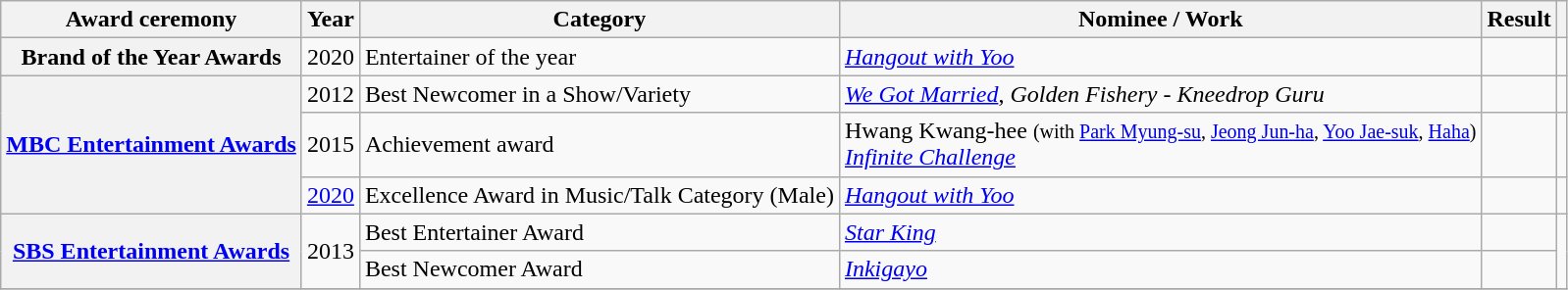<table class="wikitable plainrowheaders sortable">
<tr>
<th scope="col">Award ceremony</th>
<th scope="col">Year</th>
<th scope="col">Category</th>
<th scope="col">Nominee / Work</th>
<th scope="col">Result</th>
<th scope="col" class="unsortable"></th>
</tr>
<tr>
<th scope="row"  rowspan="1">Brand of the Year Awards</th>
<td style="text-align:center" rowspan="1">2020</td>
<td>Entertainer of the year</td>
<td rowspan="1"><em><a href='#'>Hangout with Yoo</a></em></td>
<td></td>
<td style="text-align:center"></td>
</tr>
<tr>
<th scope="row"  rowspan="3"><a href='#'>MBC Entertainment Awards</a></th>
<td style="text-align:center" rowspan="1">2012</td>
<td>Best Newcomer in a Show/Variety</td>
<td rowspan="1"><em><a href='#'>We Got Married</a></em>, <em>Golden Fishery - Kneedrop Guru</em></td>
<td></td>
<td style="text-align:center"></td>
</tr>
<tr>
<td style="text-align:center" rowspan="1">2015</td>
<td>Achievement award</td>
<td>Hwang Kwang-hee <small>(with <a href='#'>Park Myung-su</a>, <a href='#'>Jeong Jun-ha</a>, <a href='#'>Yoo Jae-suk</a>, <a href='#'>Haha</a>)</small> <br> <em><a href='#'>Infinite Challenge</a></em></td>
<td></td>
<td style="text-align:center"></td>
</tr>
<tr>
<td style="text-align:center"><a href='#'>2020</a></td>
<td>Excellence Award in Music/Talk Category (Male)</td>
<td><em><a href='#'>Hangout with Yoo</a></em></td>
<td></td>
<td></td>
</tr>
<tr>
<th scope="row"  rowspan="2"><a href='#'>SBS Entertainment Awards</a></th>
<td style="text-align:center" rowspan="2">2013</td>
<td>Best Entertainer Award</td>
<td rowspan="1"><em><a href='#'>Star King</a></em></td>
<td></td>
<td style="text-align:center" rowspan="2"></td>
</tr>
<tr>
<td>Best Newcomer Award</td>
<td><em><a href='#'>Inkigayo</a></em></td>
<td></td>
</tr>
<tr>
</tr>
</table>
